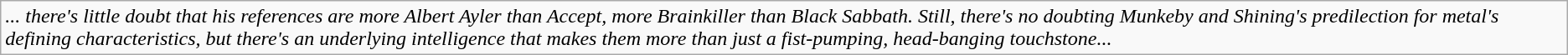<table class="wikitable">
<tr>
<td><em>...  there's little doubt that his references are more Albert Ayler than Accept, more Brainkiller than Black Sabbath. Still, there's no doubting Munkeby and Shining's predilection for metal's defining characteristics, but there's an underlying intelligence that makes them more than just a fist-pumping, head-banging touchstone...</em></td>
</tr>
</table>
